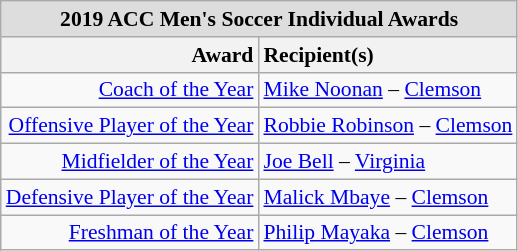<table class="wikitable" style="white-space:nowrap; font-size:90%;">
<tr>
<td colspan="7" style="text-align:center; background:#ddd;"><strong>2019 ACC Men's Soccer Individual Awards</strong></td>
</tr>
<tr>
<th style="text-align:right;">Award</th>
<th style="text-align:left;">Recipient(s)</th>
</tr>
<tr>
<td style="text-align:right;"><a href='#'>Coach of the Year</a></td>
<td style="text-align:left;"><a href='#'>Mike Noonan</a> – <a href='#'>Clemson</a></td>
</tr>
<tr>
<td style="text-align:right;"><a href='#'>Offensive Player of the Year</a></td>
<td style="text-align:left;"><a href='#'>Robbie Robinson</a> – <a href='#'>Clemson</a></td>
</tr>
<tr>
<td style="text-align:right;"><a href='#'>Midfielder of the Year</a></td>
<td style="text-align:left;"><a href='#'>Joe Bell</a> – <a href='#'>Virginia</a></td>
</tr>
<tr>
<td style="text-align:right;"><a href='#'>Defensive Player of the Year</a></td>
<td style="text-align:left;"><a href='#'>Malick Mbaye</a> – <a href='#'>Clemson</a></td>
</tr>
<tr>
<td style="text-align:right;"><a href='#'>Freshman of the Year</a></td>
<td style="text-align:left;"><a href='#'>Philip Mayaka</a> – <a href='#'>Clemson</a></td>
</tr>
</table>
